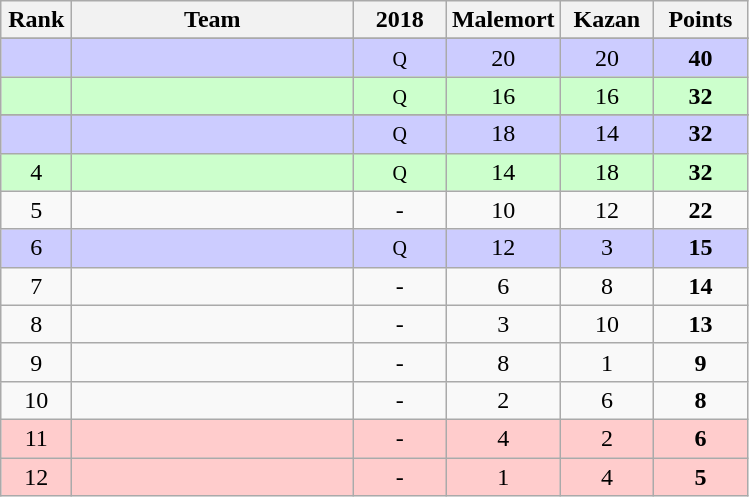<table class="wikitable" style="text-align: center;">
<tr>
<th width=40>Rank</th>
<th width=180>Team</th>
<th width=55>2018 </th>
<th width=55>Malemort</th>
<th width=55>Kazan</th>
<th width=55>Points</th>
</tr>
<tr>
</tr>
<tr bgcolor=ccccff>
<td></td>
<td align=left></td>
<td><small>Q</small></td>
<td>20</td>
<td>20</td>
<td><strong>40</strong></td>
</tr>
<tr bgcolor=ccffcc>
<td></td>
<td align=left></td>
<td><small>Q</small></td>
<td>16</td>
<td>16</td>
<td><strong>32</strong></td>
</tr>
<tr>
</tr>
<tr bgcolor=ccccff>
<td></td>
<td align=left></td>
<td><small>Q</small></td>
<td>18</td>
<td>14</td>
<td><strong>32</strong></td>
</tr>
<tr bgcolor=ccffcc>
<td>4</td>
<td align=left></td>
<td><small>Q</small></td>
<td>14</td>
<td>18</td>
<td><strong>32</strong></td>
</tr>
<tr>
<td>5</td>
<td align=left></td>
<td>-</td>
<td>10</td>
<td>12</td>
<td><strong>22</strong></td>
</tr>
<tr bgcolor=ccccff>
<td>6</td>
<td align=left></td>
<td><small>Q</small></td>
<td>12</td>
<td>3</td>
<td><strong>15</strong></td>
</tr>
<tr>
<td>7</td>
<td align=left></td>
<td>-</td>
<td>6</td>
<td>8</td>
<td><strong>14</strong></td>
</tr>
<tr>
<td>8</td>
<td align=left></td>
<td>-</td>
<td>3</td>
<td>10</td>
<td><strong>13</strong></td>
</tr>
<tr>
<td>9</td>
<td align=left></td>
<td>-</td>
<td>8</td>
<td>1</td>
<td><strong>9</strong></td>
</tr>
<tr>
<td>10</td>
<td align=left></td>
<td>-</td>
<td>2</td>
<td>6</td>
<td><strong>8</strong></td>
</tr>
<tr bgcolor=ffcccc>
<td>11</td>
<td align=left></td>
<td>-</td>
<td>4</td>
<td>2</td>
<td><strong>6</strong></td>
</tr>
<tr bgcolor=ffcccc>
<td>12</td>
<td align=left></td>
<td>-</td>
<td>1</td>
<td>4</td>
<td><strong>5</strong></td>
</tr>
</table>
